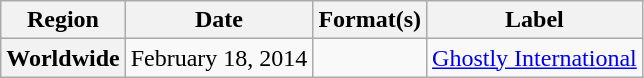<table class="wikitable plainrowheaders">
<tr>
<th scope="col">Region</th>
<th scope="col">Date</th>
<th scope="col">Format(s)</th>
<th scope="col">Label</th>
</tr>
<tr>
<th scope="row">Worldwide</th>
<td>February 18, 2014</td>
<td></td>
<td><a href='#'>Ghostly International</a></td>
</tr>
</table>
